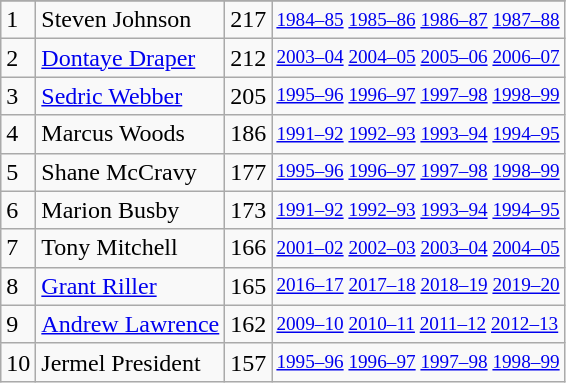<table class="wikitable">
<tr>
</tr>
<tr>
<td>1</td>
<td>Steven Johnson</td>
<td>217</td>
<td style="font-size:80%;"><a href='#'>1984–85</a> <a href='#'>1985–86</a> <a href='#'>1986–87</a> <a href='#'>1987–88</a></td>
</tr>
<tr>
<td>2</td>
<td><a href='#'>Dontaye Draper</a></td>
<td>212</td>
<td style="font-size:80%;"><a href='#'>2003–04</a> <a href='#'>2004–05</a> <a href='#'>2005–06</a> <a href='#'>2006–07</a></td>
</tr>
<tr>
<td>3</td>
<td><a href='#'>Sedric Webber</a></td>
<td>205</td>
<td style="font-size:80%;"><a href='#'>1995–96</a> <a href='#'>1996–97</a> <a href='#'>1997–98</a> <a href='#'>1998–99</a></td>
</tr>
<tr>
<td>4</td>
<td>Marcus Woods</td>
<td>186</td>
<td style="font-size:80%;"><a href='#'>1991–92</a> <a href='#'>1992–93</a> <a href='#'>1993–94</a> <a href='#'>1994–95</a></td>
</tr>
<tr>
<td>5</td>
<td>Shane McCravy</td>
<td>177</td>
<td style="font-size:80%;"><a href='#'>1995–96</a> <a href='#'>1996–97</a> <a href='#'>1997–98</a> <a href='#'>1998–99</a></td>
</tr>
<tr>
<td>6</td>
<td>Marion Busby</td>
<td>173</td>
<td style="font-size:80%;"><a href='#'>1991–92</a> <a href='#'>1992–93</a> <a href='#'>1993–94</a> <a href='#'>1994–95</a></td>
</tr>
<tr>
<td>7</td>
<td>Tony Mitchell</td>
<td>166</td>
<td style="font-size:80%;"><a href='#'>2001–02</a> <a href='#'>2002–03</a> <a href='#'>2003–04</a> <a href='#'>2004–05</a></td>
</tr>
<tr>
<td>8</td>
<td><a href='#'>Grant Riller</a></td>
<td>165</td>
<td style="font-size:80%;"><a href='#'>2016–17</a> <a href='#'>2017–18</a> <a href='#'>2018–19</a> <a href='#'>2019–20</a></td>
</tr>
<tr>
<td>9</td>
<td><a href='#'>Andrew Lawrence</a></td>
<td>162</td>
<td style="font-size:80%;"><a href='#'>2009–10</a> <a href='#'>2010–11</a> <a href='#'>2011–12</a> <a href='#'>2012–13</a></td>
</tr>
<tr>
<td>10</td>
<td>Jermel President</td>
<td>157</td>
<td style="font-size:80%;"><a href='#'>1995–96</a> <a href='#'>1996–97</a> <a href='#'>1997–98</a> <a href='#'>1998–99</a></td>
</tr>
</table>
